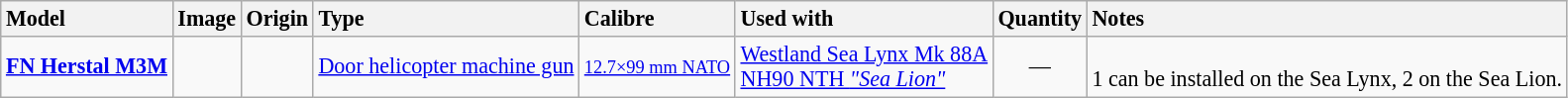<table class="wikitable" style="font-size: 92%;">
<tr>
<th style="text-align: left">Model</th>
<th style="text-align: left">Image</th>
<th style="text-align: left">Origin</th>
<th style="text-align: left">Type</th>
<th style="text-align: left">Calibre</th>
<th style="text-align: left">Used with</th>
<th style="text-align: left">Quantity</th>
<th style="text-align: left">Notes</th>
</tr>
<tr>
<td><strong><a href='#'>FN Herstal M3M</a></strong></td>
<td style="text-align: center"></td>
<td></td>
<td><a href='#'>Door helicopter machine gun</a></td>
<td><a href='#'><small>12.7×99 mm NATO</small></a></td>
<td><a href='#'>Westland Sea Lynx Mk 88A</a><br><a href='#'>NH90 NTH <em>"Sea Lion"</em></a></td>
<td style="text-align: center">—</td>
<td><br>1 can be installed on the Sea Lynx, 2 on the Sea Lion.</td>
</tr>
</table>
